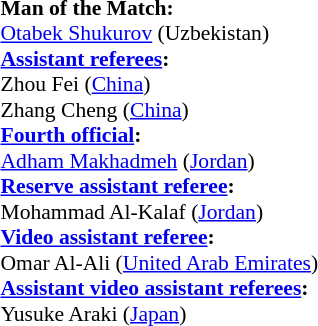<table style="width:100%; font-size:90%;">
<tr>
<td><br><strong>Man of the Match:</strong>
<br><a href='#'>Otabek Shukurov</a> (Uzbekistan)<br><strong><a href='#'>Assistant referees</a>:</strong>
<br>Zhou Fei (<a href='#'>China</a>)
<br>Zhang Cheng (<a href='#'>China</a>)
<br><strong><a href='#'>Fourth official</a>:</strong>
<br><a href='#'>Adham Makhadmeh</a> (<a href='#'>Jordan</a>)
<br><strong><a href='#'>Reserve assistant referee</a>:</strong>
<br>Mohammad Al-Kalaf (<a href='#'>Jordan</a>)
<br><strong><a href='#'>Video assistant referee</a>:</strong>
<br>Omar Al-Ali (<a href='#'>United Arab Emirates</a>)
<br><strong><a href='#'>Assistant video assistant referees</a>:</strong>
<br>Yusuke Araki (<a href='#'>Japan</a>)</td>
</tr>
</table>
